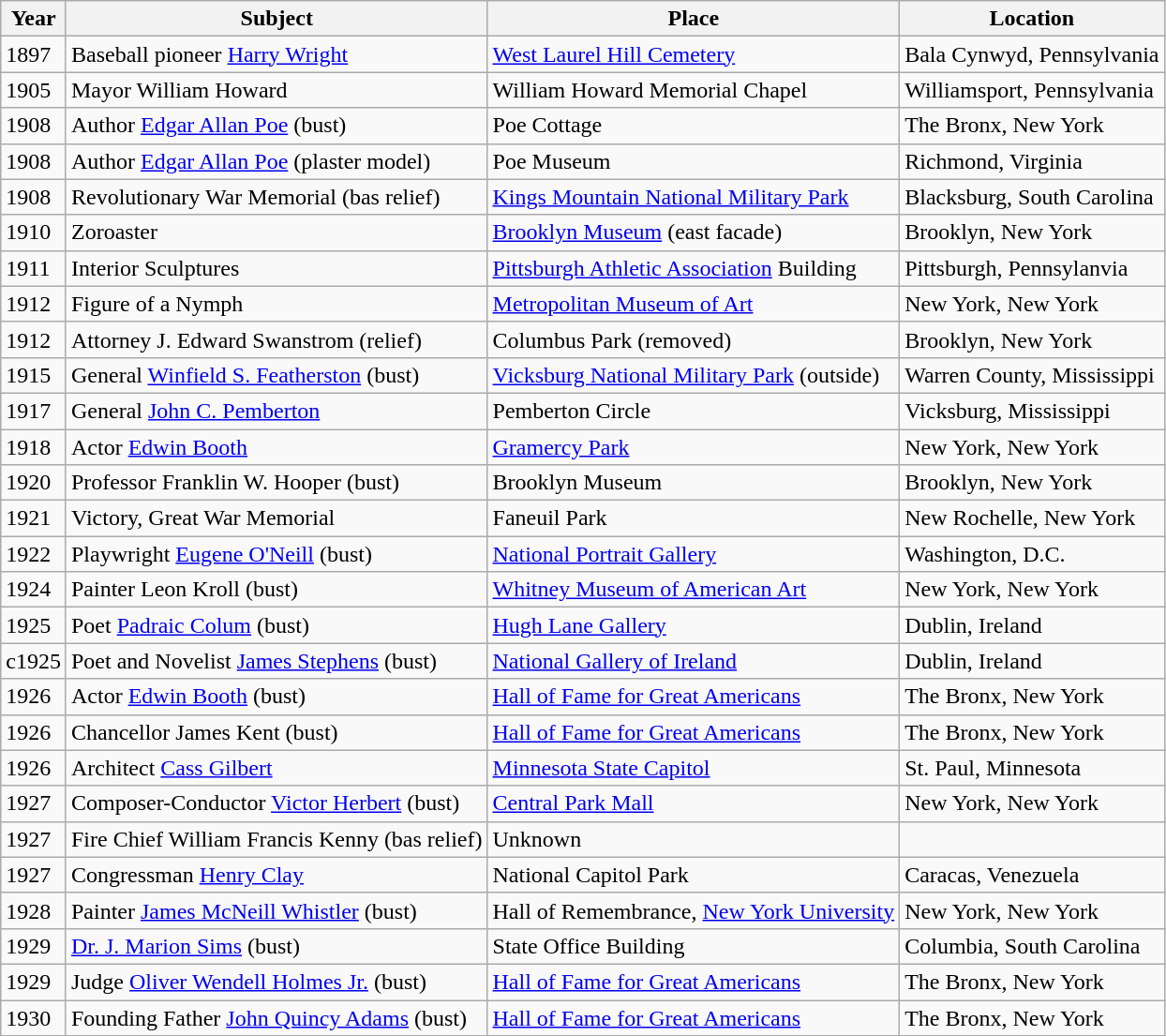<table class="wikitable sortable">
<tr>
<th>Year</th>
<th>Subject</th>
<th>Place</th>
<th>Location</th>
</tr>
<tr>
<td>1897</td>
<td>Baseball pioneer <a href='#'>Harry Wright</a></td>
<td><a href='#'>West Laurel Hill Cemetery</a></td>
<td>Bala Cynwyd, Pennsylvania</td>
</tr>
<tr>
<td>1905</td>
<td>Mayor William Howard</td>
<td>William Howard Memorial Chapel</td>
<td>Williamsport, Pennsylvania</td>
</tr>
<tr>
<td>1908</td>
<td>Author <a href='#'>Edgar Allan Poe</a> (bust)</td>
<td>Poe Cottage</td>
<td>The Bronx, New York</td>
</tr>
<tr>
<td>1908</td>
<td>Author <a href='#'>Edgar Allan Poe</a> (plaster model)</td>
<td>Poe Museum</td>
<td>Richmond, Virginia</td>
</tr>
<tr>
<td>1908</td>
<td>Revolutionary War Memorial (bas relief)</td>
<td><a href='#'>Kings Mountain National Military Park</a></td>
<td>Blacksburg, South Carolina</td>
</tr>
<tr>
<td>1910</td>
<td>Zoroaster</td>
<td><a href='#'>Brooklyn Museum</a> (east facade)</td>
<td>Brooklyn, New York</td>
</tr>
<tr>
<td>1911</td>
<td>Interior Sculptures</td>
<td><a href='#'>Pittsburgh Athletic Association</a> Building</td>
<td>Pittsburgh, Pennsylanvia</td>
</tr>
<tr>
<td>1912</td>
<td>Figure of a Nymph</td>
<td><a href='#'>Metropolitan Museum of Art</a></td>
<td>New York, New York</td>
</tr>
<tr>
<td>1912</td>
<td>Attorney J. Edward Swanstrom (relief)</td>
<td>Columbus Park (removed)</td>
<td>Brooklyn, New York</td>
</tr>
<tr>
<td>1915</td>
<td>General <a href='#'>Winfield S. Featherston</a> (bust)</td>
<td><a href='#'>Vicksburg National Military Park</a> (outside)</td>
<td>Warren County, Mississippi</td>
</tr>
<tr>
<td>1917</td>
<td>General <a href='#'>John C. Pemberton</a></td>
<td>Pemberton Circle</td>
<td>Vicksburg, Mississippi</td>
</tr>
<tr>
<td>1918</td>
<td>Actor <a href='#'>Edwin Booth</a></td>
<td><a href='#'>Gramercy Park</a></td>
<td>New York, New York</td>
</tr>
<tr>
<td>1920</td>
<td>Professor Franklin W. Hooper (bust)</td>
<td>Brooklyn Museum</td>
<td>Brooklyn, New York</td>
</tr>
<tr>
<td>1921</td>
<td>Victory, Great War Memorial</td>
<td>Faneuil Park</td>
<td>New Rochelle, New York</td>
</tr>
<tr>
<td>1922</td>
<td>Playwright <a href='#'>Eugene O'Neill</a> (bust)</td>
<td><a href='#'>National Portrait Gallery</a></td>
<td>Washington, D.C.</td>
</tr>
<tr>
<td>1924</td>
<td>Painter Leon Kroll (bust)</td>
<td><a href='#'>Whitney Museum of American Art</a></td>
<td>New York, New York</td>
</tr>
<tr>
<td>1925</td>
<td>Poet <a href='#'>Padraic Colum</a> (bust)</td>
<td><a href='#'>Hugh Lane Gallery</a></td>
<td>Dublin, Ireland</td>
</tr>
<tr>
<td>c1925</td>
<td>Poet and Novelist <a href='#'>James Stephens</a> (bust)</td>
<td><a href='#'>National Gallery of Ireland</a></td>
<td>Dublin, Ireland</td>
</tr>
<tr>
<td>1926</td>
<td>Actor <a href='#'>Edwin Booth</a> (bust)</td>
<td><a href='#'>Hall of Fame for Great Americans</a></td>
<td>The Bronx, New York</td>
</tr>
<tr>
<td>1926</td>
<td>Chancellor James Kent (bust)</td>
<td><a href='#'>Hall of Fame for Great Americans</a></td>
<td>The Bronx, New York</td>
</tr>
<tr>
<td>1926</td>
<td>Architect <a href='#'>Cass Gilbert</a></td>
<td><a href='#'>Minnesota State Capitol</a></td>
<td>St. Paul, Minnesota</td>
</tr>
<tr>
<td>1927</td>
<td>Composer-Conductor <a href='#'>Victor Herbert</a> (bust)</td>
<td><a href='#'>Central Park Mall</a></td>
<td>New York, New York</td>
</tr>
<tr>
<td>1927</td>
<td>Fire Chief William Francis Kenny (bas relief)</td>
<td>Unknown</td>
<td></td>
</tr>
<tr>
<td>1927</td>
<td>Congressman <a href='#'>Henry Clay</a></td>
<td>National Capitol Park</td>
<td>Caracas, Venezuela</td>
</tr>
<tr>
<td>1928</td>
<td>Painter <a href='#'>James McNeill Whistler</a> (bust)</td>
<td>Hall of Remembrance, <a href='#'>New York University</a></td>
<td>New York, New York</td>
</tr>
<tr>
<td>1929</td>
<td><a href='#'>Dr. J. Marion Sims</a> (bust)</td>
<td>State Office Building</td>
<td>Columbia, South Carolina</td>
</tr>
<tr>
<td>1929</td>
<td>Judge <a href='#'>Oliver Wendell Holmes Jr.</a> (bust)</td>
<td><a href='#'>Hall of Fame for Great Americans</a></td>
<td>The Bronx, New York</td>
</tr>
<tr>
<td>1930</td>
<td>Founding Father <a href='#'>John Quincy Adams</a> (bust)</td>
<td><a href='#'>Hall of Fame for Great Americans</a></td>
<td>The Bronx, New York</td>
</tr>
</table>
